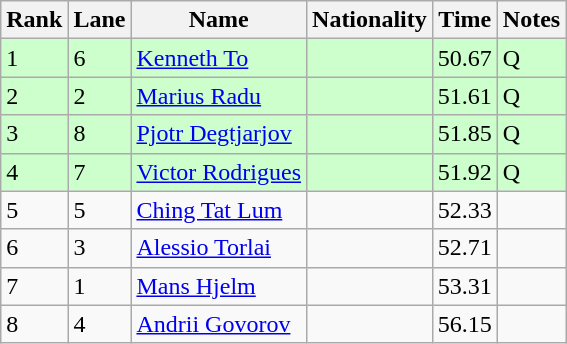<table class="wikitable">
<tr>
<th>Rank</th>
<th>Lane</th>
<th>Name</th>
<th>Nationality</th>
<th>Time</th>
<th>Notes</th>
</tr>
<tr bgcolor=ccffcc>
<td>1</td>
<td>6</td>
<td><a href='#'>Kenneth To</a></td>
<td></td>
<td>50.67</td>
<td>Q</td>
</tr>
<tr bgcolor=ccffcc>
<td>2</td>
<td>2</td>
<td><a href='#'>Marius Radu</a></td>
<td></td>
<td>51.61</td>
<td>Q</td>
</tr>
<tr bgcolor=ccffcc>
<td>3</td>
<td>8</td>
<td><a href='#'>Pjotr Degtjarjov</a></td>
<td></td>
<td>51.85</td>
<td>Q</td>
</tr>
<tr bgcolor=ccffcc>
<td>4</td>
<td>7</td>
<td><a href='#'>Victor Rodrigues</a></td>
<td></td>
<td>51.92</td>
<td>Q</td>
</tr>
<tr>
<td>5</td>
<td>5</td>
<td><a href='#'>Ching Tat Lum</a></td>
<td></td>
<td>52.33</td>
<td></td>
</tr>
<tr>
<td>6</td>
<td>3</td>
<td><a href='#'>Alessio Torlai</a></td>
<td></td>
<td>52.71</td>
<td></td>
</tr>
<tr>
<td>7</td>
<td>1</td>
<td><a href='#'>Mans Hjelm</a></td>
<td></td>
<td>53.31</td>
<td></td>
</tr>
<tr>
<td>8</td>
<td>4</td>
<td><a href='#'>Andrii Govorov</a></td>
<td></td>
<td>56.15</td>
<td></td>
</tr>
</table>
